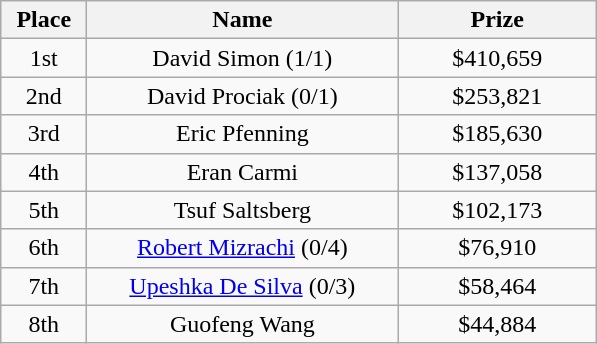<table class="wikitable">
<tr>
<th width="50">Place</th>
<th width="200">Name</th>
<th width="125">Prize</th>
</tr>
<tr>
<td align = "center">1st</td>
<td align = "center"> David Simon (1/1)</td>
<td align = "center">$410,659</td>
</tr>
<tr>
<td align = "center">2nd</td>
<td align = "center"> David Prociak (0/1)</td>
<td align = "center">$253,821</td>
</tr>
<tr>
<td align = "center">3rd</td>
<td align = "center"> Eric Pfenning</td>
<td align = "center">$185,630</td>
</tr>
<tr>
<td align = "center">4th</td>
<td align = "center"> Eran Carmi</td>
<td align = "center">$137,058</td>
</tr>
<tr>
<td align = "center">5th</td>
<td align = "center"> Tsuf Saltsberg</td>
<td align = "center">$102,173</td>
</tr>
<tr>
<td align = "center">6th</td>
<td align = "center"> <a href='#'>Robert Mizrachi</a> (0/4)</td>
<td align = "center">$76,910</td>
</tr>
<tr>
<td align = "center">7th</td>
<td align = "center"> <a href='#'>Upeshka De Silva</a> (0/3)</td>
<td align = "center">$58,464</td>
</tr>
<tr>
<td align = "center">8th</td>
<td align = "center"> Guofeng Wang</td>
<td align = "center">$44,884</td>
</tr>
</table>
